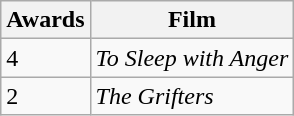<table class="wikitable">
<tr>
<th>Awards</th>
<th>Film</th>
</tr>
<tr>
<td>4</td>
<td><em>To Sleep with Anger</em></td>
</tr>
<tr>
<td>2</td>
<td><em>The Grifters</em></td>
</tr>
</table>
